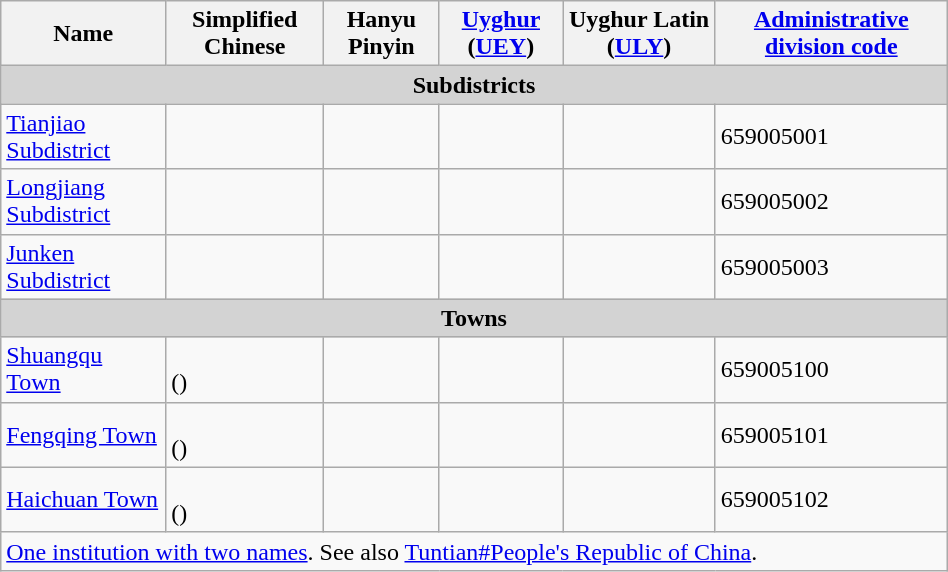<table class="wikitable" align="center" style="width:50%; border="1">
<tr>
<th>Name</th>
<th>Simplified Chinese</th>
<th>Hanyu Pinyin</th>
<th><a href='#'>Uyghur</a> (<a href='#'>UEY</a>)</th>
<th>Uyghur Latin (<a href='#'>ULY</a>)</th>
<th><a href='#'>Administrative division code</a></th>
</tr>
<tr --------->
<td colspan="7"  style="text-align:center; background:#d3d3d3;"><strong>Subdistricts</strong></td>
</tr>
<tr --------->
<td><a href='#'>Tianjiao Subdistrict</a></td>
<td></td>
<td></td>
<td></td>
<td></td>
<td>659005001</td>
</tr>
<tr>
<td><a href='#'>Longjiang Subdistrict</a></td>
<td></td>
<td></td>
<td></td>
<td></td>
<td>659005002</td>
</tr>
<tr>
<td><a href='#'>Junken Subdistrict</a></td>
<td></td>
<td></td>
<td></td>
<td></td>
<td>659005003</td>
</tr>
<tr --------->
<td colspan="7"  style="text-align:center; background:#d3d3d3;"><strong>Towns</strong></td>
</tr>
<tr>
<td><a href='#'>Shuangqu Town</a><br></td>
<td><br>()</td>
<td></td>
<td></td>
<td></td>
<td>659005100</td>
</tr>
<tr>
<td><a href='#'>Fengqing Town</a><br></td>
<td><br>()</td>
<td></td>
<td></td>
<td></td>
<td>659005101</td>
</tr>
<tr>
<td><a href='#'>Haichuan Town</a><br></td>
<td><br>()</td>
<td></td>
<td></td>
<td></td>
<td>659005102</td>
</tr>
<tr --------->
<td colspan="7"><div> <a href='#'>One institution with two names</a>. See also <a href='#'>Tuntian#People's Republic of China</a>.<br></div></td>
</tr>
</table>
